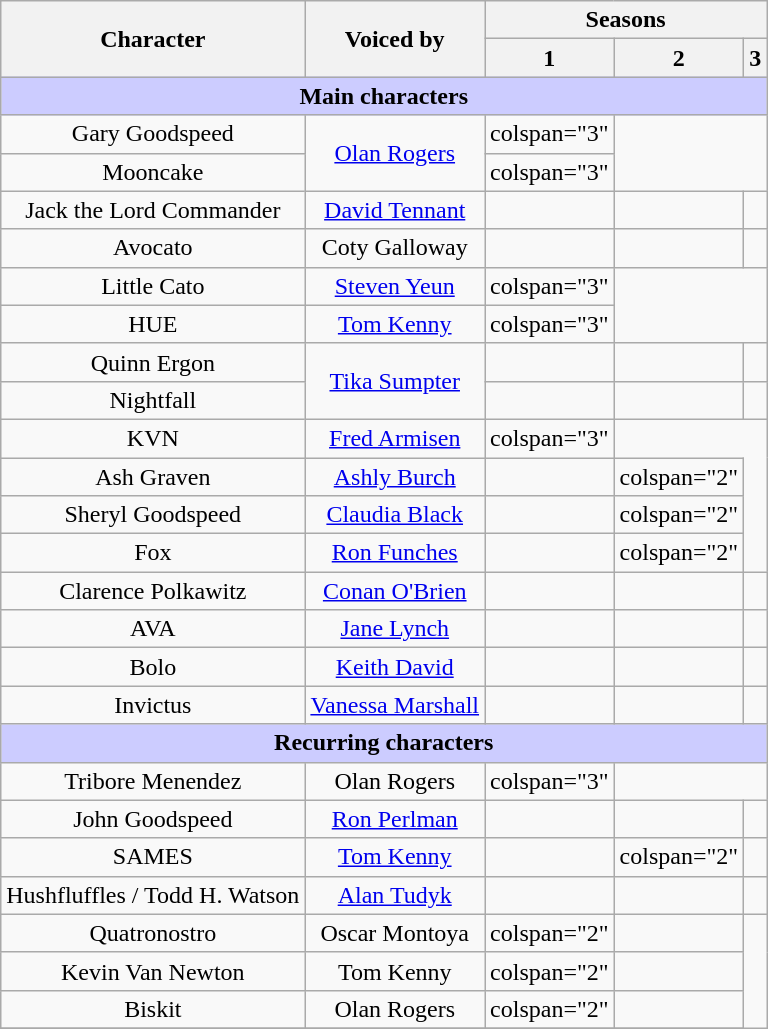<table class="wikitable plainrowheaders" style="text-align:center;">
<tr>
<th scope="col" rowspan="2">Character</th>
<th scope="col" rowspan="2">Voiced by</th>
<th scope="col" colspan="3">Seasons</th>
</tr>
<tr>
<th>1</th>
<th>2</th>
<th>3</th>
</tr>
<tr>
<th colspan="5" style="background:#ccf;">Main characters</th>
</tr>
<tr>
<td scope="row">Gary Goodspeed</td>
<td rowspan="2"><a href='#'>Olan Rogers</a></td>
<td>colspan="3" </td>
</tr>
<tr>
<td scope="row">Mooncake</td>
<td>colspan="3" </td>
</tr>
<tr>
<td scope="row">Jack the Lord Commander</td>
<td><a href='#'>David Tennant</a></td>
<td></td>
<td></td>
<td></td>
</tr>
<tr>
<td scope="row">Avocato</td>
<td>Coty Galloway</td>
<td></td>
<td></td>
<td></td>
</tr>
<tr>
<td scope="row">Little Cato</td>
<td><a href='#'>Steven Yeun</a></td>
<td>colspan="3" </td>
</tr>
<tr>
<td scope="row">HUE</td>
<td><a href='#'>Tom Kenny</a></td>
<td>colspan="3" </td>
</tr>
<tr>
<td scope="row">Quinn Ergon</td>
<td rowspan="2"><a href='#'>Tika Sumpter</a></td>
<td></td>
<td></td>
<td></td>
</tr>
<tr>
<td scope="row">Nightfall</td>
<td></td>
<td></td>
<td></td>
</tr>
<tr>
<td scope="row">KVN</td>
<td><a href='#'>Fred Armisen</a></td>
<td>colspan="3" </td>
</tr>
<tr>
<td scope="row">Ash Graven</td>
<td><a href='#'>Ashly Burch</a></td>
<td></td>
<td>colspan="2" </td>
</tr>
<tr>
<td scope="row">Sheryl Goodspeed</td>
<td><a href='#'>Claudia Black</a></td>
<td></td>
<td>colspan="2" </td>
</tr>
<tr>
<td scope="row">Fox</td>
<td><a href='#'>Ron Funches</a></td>
<td></td>
<td>colspan="2" </td>
</tr>
<tr>
<td scope="row">Clarence Polkawitz</td>
<td><a href='#'>Conan O'Brien</a></td>
<td></td>
<td></td>
<td></td>
</tr>
<tr>
<td scope="row">AVA</td>
<td><a href='#'>Jane Lynch</a></td>
<td></td>
<td></td>
<td></td>
</tr>
<tr>
<td scope="row">Bolo</td>
<td><a href='#'>Keith David</a></td>
<td></td>
<td></td>
<td></td>
</tr>
<tr>
<td scope="row">Invictus</td>
<td><a href='#'>Vanessa Marshall</a></td>
<td></td>
<td></td>
<td></td>
</tr>
<tr>
<th colspan="5" style="background:#ccf;">Recurring characters</th>
</tr>
<tr>
<td scope="row">Tribore Menendez</td>
<td>Olan Rogers</td>
<td>colspan="3" </td>
</tr>
<tr>
<td scope="row">John Goodspeed</td>
<td><a href='#'>Ron Perlman</a></td>
<td></td>
<td></td>
<td></td>
</tr>
<tr>
<td scope="row">SAMES</td>
<td><a href='#'>Tom Kenny</a></td>
<td></td>
<td>colspan="2" </td>
</tr>
<tr>
<td scope="row">Hushfluffles / Todd H. Watson</td>
<td><a href='#'>Alan Tudyk</a></td>
<td></td>
<td></td>
<td></td>
</tr>
<tr>
<td scope="row">Quatronostro</td>
<td>Oscar Montoya</td>
<td>colspan="2" </td>
<td></td>
</tr>
<tr>
<td scope="row">Kevin Van Newton</td>
<td>Tom Kenny</td>
<td>colspan="2" </td>
<td></td>
</tr>
<tr>
<td scope="row">Biskit</td>
<td>Olan Rogers</td>
<td>colspan="2" </td>
<td></td>
</tr>
<tr>
</tr>
</table>
